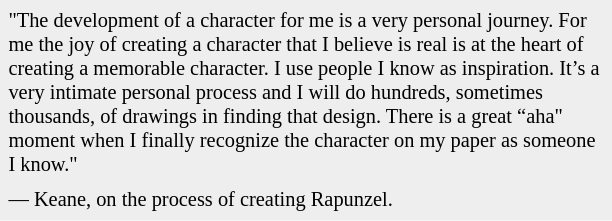<table class="toccolours" style="float:left; margin-left:1em; margin-right:2em; font-size:85%; background:#eee; color:black; width:30em; max-width:40%;" cellspacing="5">
<tr>
<td style="text-align: left;">"The development of a character for me is a very personal journey. For me the joy of creating a character that I believe is real is at the heart of creating a memorable character. I use people I know as inspiration. It’s a very intimate personal process and I will do hundreds, sometimes thousands, of drawings in finding that design. There is a great “aha" moment when I finally recognize the character on my paper as someone I know."</td>
</tr>
<tr>
<td style="text-align: left;">— Keane, on the process of creating Rapunzel.</td>
</tr>
</table>
